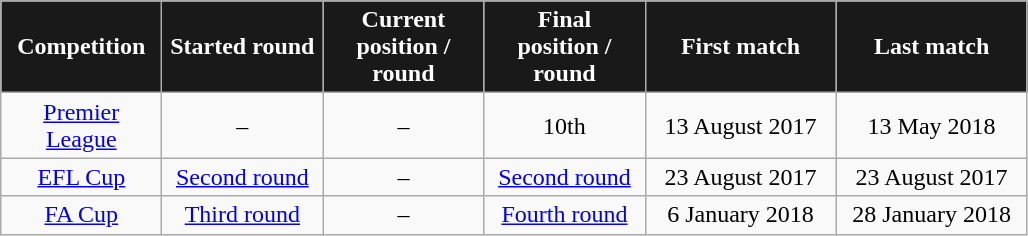<table class="wikitable"  style="text-align:center; font-size:100%; ">
<tr>
<th style="background:#191919; color:white; width:100px;">Competition</th>
<th style="background:#191919; color:white; width:100px;">Started round</th>
<th style="background:#191919; color:white; width:100px;">Current<br>position / round</th>
<th style="background:#191919; color:white; width:100px;">Final<br>position / round</th>
<th style="background:#191919; color:white; width:120px;">First match</th>
<th style="background:#191919; color:white; width:120px;">Last match</th>
</tr>
<tr>
<td><a href='#'>Premier League</a></td>
<td>–</td>
<td>–</td>
<td>10th</td>
<td>13 August 2017</td>
<td>13 May 2018</td>
</tr>
<tr>
<td><a href='#'>EFL Cup</a></td>
<td><a href='#'>Second round</a></td>
<td>–</td>
<td><a href='#'>Second round</a></td>
<td>23 August 2017</td>
<td>23 August 2017</td>
</tr>
<tr>
<td><a href='#'>FA Cup</a></td>
<td><a href='#'>Third round</a></td>
<td>–</td>
<td><a href='#'>Fourth round</a></td>
<td>6 January 2018</td>
<td>28 January 2018</td>
</tr>
</table>
